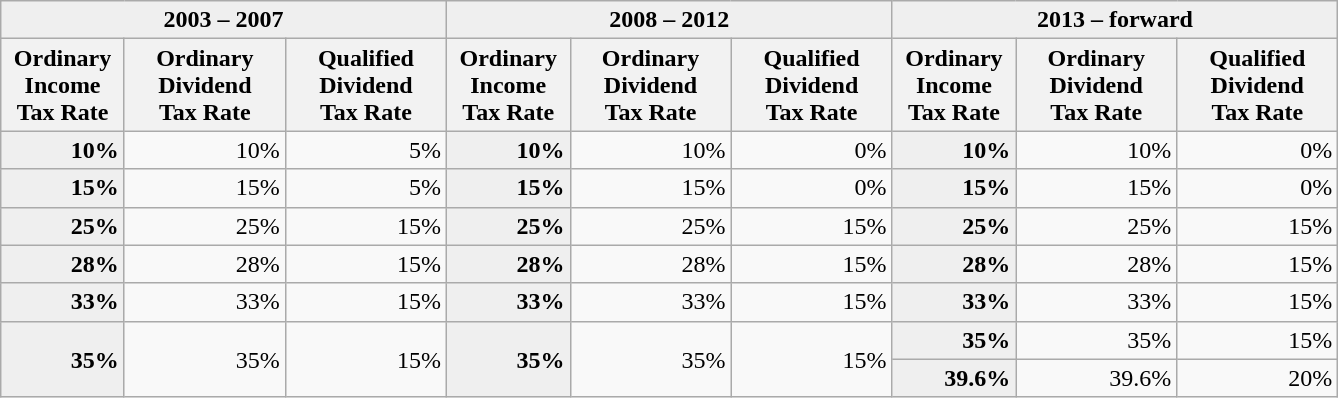<table class=wikitable style="text-align:right">
<tr>
<th colspan="3" style="background:#efefef;">2003 – 2007</th>
<th colspan="3" style="background:#efefef;">2008 – 2012</th>
<th colspan="3" style="background:#efefef;">2013 – forward</th>
</tr>
<tr>
<th width=75>Ordinary Income Tax Rate</th>
<th width=100>Ordinary Dividend<br>Tax Rate</th>
<th width=100>Qualified Dividend<br>Tax Rate</th>
<th width=75>Ordinary Income Tax Rate</th>
<th width=100>Ordinary Dividend<br>Tax Rate</th>
<th width=100>Qualified Dividend<br>Tax Rate</th>
<th width=75>Ordinary Income Tax Rate</th>
<th width=100>Ordinary Dividend<br>Tax Rate</th>
<th width=100>Qualified Dividend<br>Tax Rate</th>
</tr>
<tr>
<td style="background:#efefef;"><strong>10%</strong></td>
<td>10%</td>
<td>5%</td>
<td style="background:#efefef;"><strong>10%</strong></td>
<td>10%</td>
<td>0%</td>
<td style="background:#efefef;"><strong>10%</strong></td>
<td>10%</td>
<td>0%</td>
</tr>
<tr>
<td style="background:#efefef;"><strong>15%</strong></td>
<td>15%</td>
<td>5%</td>
<td style="background:#efefef;"><strong>15%</strong></td>
<td>15%</td>
<td>0%</td>
<td style="background:#efefef;"><strong>15%</strong></td>
<td>15%</td>
<td>0%</td>
</tr>
<tr>
<td style="background:#efefef;"><strong>25%</strong></td>
<td>25%</td>
<td>15%</td>
<td style="background:#efefef;"><strong>25%</strong></td>
<td>25%</td>
<td>15%</td>
<td style="background:#efefef;"><strong>25%</strong></td>
<td>25%</td>
<td>15%</td>
</tr>
<tr>
<td style="background:#efefef;"><strong>28%</strong></td>
<td>28%</td>
<td>15%</td>
<td style="background:#efefef;"><strong>28%</strong></td>
<td>28%</td>
<td>15%</td>
<td style="background:#efefef;"><strong>28%</strong></td>
<td>28%</td>
<td>15%</td>
</tr>
<tr>
<td style="background:#efefef;"><strong>33%</strong></td>
<td>33%</td>
<td>15%</td>
<td style="background:#efefef;"><strong>33%</strong></td>
<td>33%</td>
<td>15%</td>
<td style="background:#efefef;"><strong>33%</strong></td>
<td>33%</td>
<td>15%</td>
</tr>
<tr>
<td style="background:#efefef;" rowspan="2"><strong>35%</strong></td>
<td rowspan="2">35%</td>
<td rowspan="2">15%</td>
<td style="background:#efefef;" rowspan="2"><strong>35%</strong></td>
<td rowspan="2">35%</td>
<td rowspan="2">15%</td>
<td style="background:#efefef;"><strong>35%</strong></td>
<td>35%</td>
<td>15%</td>
</tr>
<tr>
<td style="background:#efefef;"><strong>39.6%</strong></td>
<td>39.6%</td>
<td>20%</td>
</tr>
</table>
